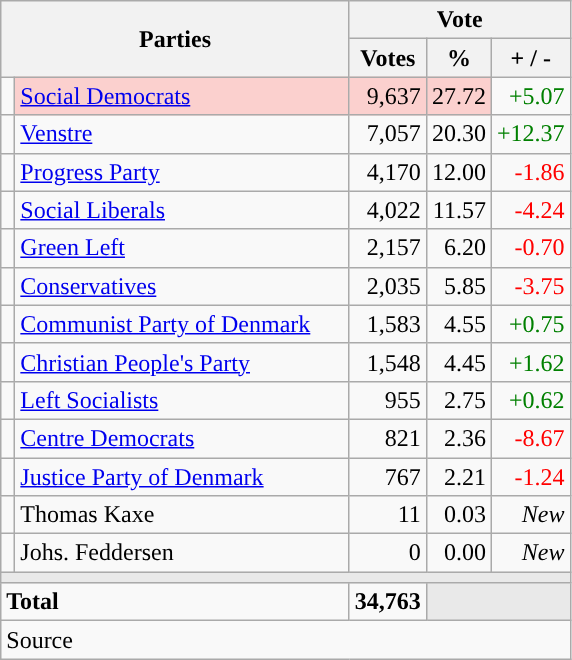<table class="wikitable" style="text-align:right;">
<tr>
<th style="text-align:centre;" rowspan="2" colspan="2" width="225">Parties</th>
<th colspan="3">Vote</th>
</tr>
<tr>
<th width="15">Votes</th>
<th width="15">%</th>
<th width="15">+ / -</th>
</tr>
<tr>
<td width="2" style="color:inherit;background:"></td>
<td bgcolor=#fbd0ce  align="left"><a href='#'>Social Democrats</a></td>
<td bgcolor=#fbd0ce>9,637</td>
<td bgcolor=#fbd0ce>27.72</td>
<td style=color:green;>+5.07</td>
</tr>
<tr>
<td width="2" style="color:inherit;background:"></td>
<td align="left"><a href='#'>Venstre</a></td>
<td>7,057</td>
<td>20.30</td>
<td style=color:green;>+12.37</td>
</tr>
<tr>
<td width="2" style="color:inherit;background:"></td>
<td align="left"><a href='#'>Progress Party</a></td>
<td>4,170</td>
<td>12.00</td>
<td style=color:red;>-1.86</td>
</tr>
<tr>
<td width="2" style="color:inherit;background:"></td>
<td align="left"><a href='#'>Social Liberals</a></td>
<td>4,022</td>
<td>11.57</td>
<td style=color:red;>-4.24</td>
</tr>
<tr>
<td width="2" style="color:inherit;background:"></td>
<td align="left"><a href='#'>Green Left</a></td>
<td>2,157</td>
<td>6.20</td>
<td style=color:red;>-0.70</td>
</tr>
<tr>
<td width="2" style="color:inherit;background:"></td>
<td align="left"><a href='#'>Conservatives</a></td>
<td>2,035</td>
<td>5.85</td>
<td style=color:red;>-3.75</td>
</tr>
<tr>
<td width="2" style="color:inherit;background:"></td>
<td align="left"><a href='#'>Communist Party of Denmark</a></td>
<td>1,583</td>
<td>4.55</td>
<td style=color:green;>+0.75</td>
</tr>
<tr>
<td width="2" style="color:inherit;background:"></td>
<td align="left"><a href='#'>Christian People's Party</a></td>
<td>1,548</td>
<td>4.45</td>
<td style=color:green;>+1.62</td>
</tr>
<tr>
<td width="2" style="color:inherit;background:"></td>
<td align="left"><a href='#'>Left Socialists</a></td>
<td>955</td>
<td>2.75</td>
<td style=color:green;>+0.62</td>
</tr>
<tr>
<td width="2" style="color:inherit;background:"></td>
<td align="left"><a href='#'>Centre Democrats</a></td>
<td>821</td>
<td>2.36</td>
<td style=color:red;>-8.67</td>
</tr>
<tr>
<td width="2" style="color:inherit;background:"></td>
<td align="left"><a href='#'>Justice Party of Denmark</a></td>
<td>767</td>
<td>2.21</td>
<td style=color:red;>-1.24</td>
</tr>
<tr>
<td width="2" style="color:inherit;background:"></td>
<td align="left">Thomas Kaxe</td>
<td>11</td>
<td>0.03</td>
<td><em>New</em></td>
</tr>
<tr>
<td width="2" style="color:inherit;background:"></td>
<td align="left">Johs. Feddersen</td>
<td>0</td>
<td>0.00</td>
<td><em>New</em></td>
</tr>
<tr>
<td colspan="7" bgcolor="#E9E9E9"></td>
</tr>
<tr>
<td align="left" colspan="2"><strong>Total</strong></td>
<td><strong>34,763</strong></td>
<td bgcolor="#E9E9E9" colspan="2"></td>
</tr>
<tr>
<td align="left" colspan="6">Source</td>
</tr>
</table>
